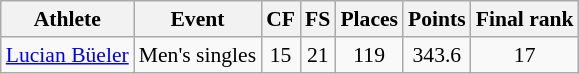<table class="wikitable" border="1" style="font-size:90%">
<tr>
<th>Athlete</th>
<th>Event</th>
<th>CF</th>
<th>FS</th>
<th>Places</th>
<th>Points</th>
<th>Final rank</th>
</tr>
<tr align=center>
<td align=left><a href='#'>Lucian Büeler</a></td>
<td>Men's singles</td>
<td>15</td>
<td>21</td>
<td>119</td>
<td>343.6</td>
<td>17</td>
</tr>
</table>
